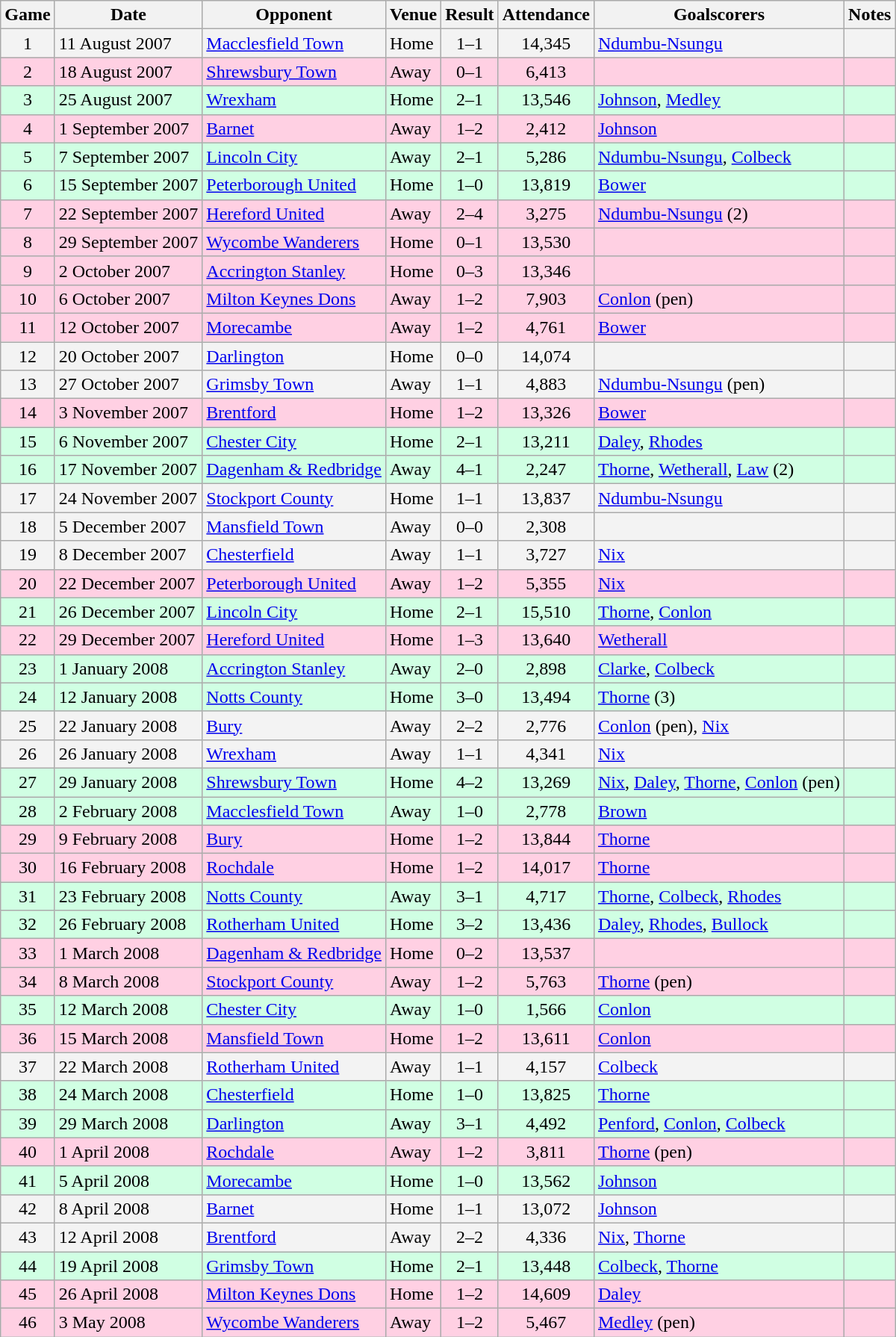<table class="wikitable">
<tr>
<th>Game</th>
<th>Date</th>
<th>Opponent</th>
<th>Venue</th>
<th>Result</th>
<th>Attendance</th>
<th>Goalscorers</th>
<th>Notes</th>
</tr>
<tr bgcolor="#f3f3f3">
<td align="center">1</td>
<td>11 August 2007</td>
<td><a href='#'>Macclesfield Town</a></td>
<td>Home</td>
<td align="center">1–1</td>
<td align="center">14,345</td>
<td><a href='#'>Ndumbu-Nsungu</a></td>
<td></td>
</tr>
<tr bgcolor="#ffd0e3">
<td align="center">2</td>
<td>18 August 2007</td>
<td><a href='#'>Shrewsbury Town</a></td>
<td>Away</td>
<td align="center">0–1</td>
<td align="center">6,413</td>
<td></td>
<td></td>
</tr>
<tr bgcolor="#d0ffe3">
<td align="center">3</td>
<td>25 August 2007</td>
<td><a href='#'>Wrexham</a></td>
<td>Home</td>
<td align="center">2–1</td>
<td align="center">13,546</td>
<td><a href='#'>Johnson</a>, <a href='#'>Medley</a></td>
<td></td>
</tr>
<tr bgcolor="#ffd0e3">
<td align="center">4</td>
<td>1 September 2007</td>
<td><a href='#'>Barnet</a></td>
<td>Away</td>
<td align="center">1–2</td>
<td align="center">2,412</td>
<td><a href='#'>Johnson</a></td>
<td></td>
</tr>
<tr bgcolor="#d0ffe3">
<td align="center">5</td>
<td>7 September 2007</td>
<td><a href='#'>Lincoln City</a></td>
<td>Away</td>
<td align="center">2–1</td>
<td align="center">5,286</td>
<td><a href='#'>Ndumbu-Nsungu</a>, <a href='#'>Colbeck</a></td>
<td></td>
</tr>
<tr bgcolor="#d0ffe3">
<td align="center">6</td>
<td>15 September 2007</td>
<td><a href='#'>Peterborough United</a></td>
<td>Home</td>
<td align="center">1–0</td>
<td align="center">13,819</td>
<td><a href='#'>Bower</a></td>
<td></td>
</tr>
<tr bgcolor="#ffd0e3">
<td align="center">7</td>
<td>22 September 2007</td>
<td><a href='#'>Hereford United</a></td>
<td>Away</td>
<td align="center">2–4</td>
<td align="center">3,275</td>
<td><a href='#'>Ndumbu-Nsungu</a> (2)</td>
<td></td>
</tr>
<tr bgcolor="#ffd0e3">
<td align="center">8</td>
<td>29 September 2007</td>
<td><a href='#'>Wycombe Wanderers</a></td>
<td>Home</td>
<td align="center">0–1</td>
<td align="center">13,530</td>
<td></td>
<td></td>
</tr>
<tr bgcolor="#ffd0e3">
<td align="center">9</td>
<td>2 October 2007</td>
<td><a href='#'>Accrington Stanley</a></td>
<td>Home</td>
<td align="center">0–3</td>
<td align="center">13,346</td>
<td></td>
<td></td>
</tr>
<tr bgcolor="#ffd0e3">
<td align="center">10</td>
<td>6 October 2007</td>
<td><a href='#'>Milton Keynes Dons</a></td>
<td>Away</td>
<td align="center">1–2</td>
<td align="center">7,903</td>
<td><a href='#'>Conlon</a> (pen)</td>
<td></td>
</tr>
<tr bgcolor="#ffd0e3">
<td align="center">11</td>
<td>12 October 2007</td>
<td><a href='#'>Morecambe</a></td>
<td>Away</td>
<td align="center">1–2</td>
<td align="center">4,761</td>
<td><a href='#'>Bower</a></td>
<td></td>
</tr>
<tr bgcolor="#f3f3f3">
<td align="center">12</td>
<td>20 October 2007</td>
<td><a href='#'>Darlington</a></td>
<td>Home</td>
<td align="center">0–0</td>
<td align="center">14,074</td>
<td></td>
<td></td>
</tr>
<tr bgcolor="#f3f3f3">
<td align="center">13</td>
<td>27 October 2007</td>
<td><a href='#'>Grimsby Town</a></td>
<td>Away</td>
<td align="center">1–1</td>
<td align="center">4,883</td>
<td><a href='#'>Ndumbu-Nsungu</a> (pen)</td>
<td></td>
</tr>
<tr bgcolor="#ffd0e3">
<td align="center">14</td>
<td>3 November 2007</td>
<td><a href='#'>Brentford</a></td>
<td>Home</td>
<td align="center">1–2</td>
<td align="center">13,326</td>
<td><a href='#'>Bower</a></td>
<td></td>
</tr>
<tr bgcolor="#d0ffe3">
<td align="center">15</td>
<td>6 November 2007</td>
<td><a href='#'>Chester City</a></td>
<td>Home</td>
<td align="center">2–1</td>
<td align="center">13,211</td>
<td><a href='#'>Daley</a>, <a href='#'>Rhodes</a></td>
<td></td>
</tr>
<tr bgcolor="#d0ffe3">
<td align="center">16</td>
<td>17 November 2007</td>
<td><a href='#'>Dagenham & Redbridge</a></td>
<td>Away</td>
<td align="center">4–1</td>
<td align="center">2,247</td>
<td><a href='#'>Thorne</a>, <a href='#'>Wetherall</a>, <a href='#'>Law</a> (2)</td>
<td></td>
</tr>
<tr bgcolor="#f3f3f3">
<td align="center">17</td>
<td>24 November 2007</td>
<td><a href='#'>Stockport County</a></td>
<td>Home</td>
<td align="center">1–1</td>
<td align="center">13,837</td>
<td><a href='#'>Ndumbu-Nsungu</a></td>
<td></td>
</tr>
<tr bgcolor="#f3f3f3">
<td align="center">18</td>
<td>5 December 2007</td>
<td><a href='#'>Mansfield Town</a></td>
<td>Away</td>
<td align="center">0–0</td>
<td align="center">2,308</td>
<td></td>
<td></td>
</tr>
<tr bgcolor="#f3f3f3">
<td align="center">19</td>
<td>8 December 2007</td>
<td><a href='#'>Chesterfield</a></td>
<td>Away</td>
<td align="center">1–1</td>
<td align="center">3,727</td>
<td><a href='#'>Nix</a></td>
<td></td>
</tr>
<tr bgcolor="#ffd0e3">
<td align="center">20</td>
<td>22 December 2007</td>
<td><a href='#'>Peterborough United</a></td>
<td>Away</td>
<td align="center">1–2</td>
<td align="center">5,355</td>
<td><a href='#'>Nix</a></td>
<td></td>
</tr>
<tr bgcolor="#d0ffe3">
<td align="center">21</td>
<td>26 December 2007</td>
<td><a href='#'>Lincoln City</a></td>
<td>Home</td>
<td align="center">2–1</td>
<td align="center">15,510</td>
<td><a href='#'>Thorne</a>, <a href='#'>Conlon</a></td>
<td></td>
</tr>
<tr bgcolor="#ffd0e3">
<td align="center">22</td>
<td>29 December 2007</td>
<td><a href='#'>Hereford United</a></td>
<td>Home</td>
<td align="center">1–3</td>
<td align="center">13,640</td>
<td><a href='#'>Wetherall</a></td>
<td></td>
</tr>
<tr bgcolor="#d0ffe3">
<td align="center">23</td>
<td>1 January 2008</td>
<td><a href='#'>Accrington Stanley</a></td>
<td>Away</td>
<td align="center">2–0</td>
<td align="center">2,898</td>
<td><a href='#'>Clarke</a>, <a href='#'>Colbeck</a></td>
<td></td>
</tr>
<tr bgcolor="#d0ffe3">
<td align="center">24</td>
<td>12 January 2008</td>
<td><a href='#'>Notts County</a></td>
<td>Home</td>
<td align="center">3–0</td>
<td align="center">13,494</td>
<td><a href='#'>Thorne</a> (3)</td>
<td></td>
</tr>
<tr bgcolor="#f3f3f3">
<td align="center">25</td>
<td>22 January 2008</td>
<td><a href='#'>Bury</a></td>
<td>Away</td>
<td align="center">2–2</td>
<td align="center">2,776</td>
<td><a href='#'>Conlon</a> (pen), <a href='#'>Nix</a></td>
<td></td>
</tr>
<tr bgcolor="#f3f3f3">
<td align="center">26</td>
<td>26 January 2008</td>
<td><a href='#'>Wrexham</a></td>
<td>Away</td>
<td align="center">1–1</td>
<td align="center">4,341</td>
<td><a href='#'>Nix</a></td>
<td></td>
</tr>
<tr bgcolor="#d0ffe3">
<td align="center">27</td>
<td>29 January 2008</td>
<td><a href='#'>Shrewsbury Town</a></td>
<td>Home</td>
<td align="center">4–2</td>
<td align="center">13,269</td>
<td><a href='#'>Nix</a>, <a href='#'>Daley</a>, <a href='#'>Thorne</a>, <a href='#'>Conlon</a> (pen)</td>
<td></td>
</tr>
<tr bgcolor="#d0ffe3">
<td align="center">28</td>
<td>2 February 2008</td>
<td><a href='#'>Macclesfield Town</a></td>
<td>Away</td>
<td align="center">1–0</td>
<td align="center">2,778</td>
<td><a href='#'>Brown</a></td>
<td></td>
</tr>
<tr bgcolor="#ffd0e3">
<td align="center">29</td>
<td>9 February 2008</td>
<td><a href='#'>Bury</a></td>
<td>Home</td>
<td align="center">1–2</td>
<td align="center">13,844</td>
<td><a href='#'>Thorne</a></td>
<td></td>
</tr>
<tr bgcolor="#ffd0e3">
<td align="center">30</td>
<td>16 February 2008</td>
<td><a href='#'>Rochdale</a></td>
<td>Home</td>
<td align="center">1–2</td>
<td align="center">14,017</td>
<td><a href='#'>Thorne</a></td>
<td></td>
</tr>
<tr bgcolor="#d0ffe3">
<td align="center">31</td>
<td>23 February 2008</td>
<td><a href='#'>Notts County</a></td>
<td>Away</td>
<td align="center">3–1</td>
<td align="center">4,717</td>
<td><a href='#'>Thorne</a>, <a href='#'>Colbeck</a>, <a href='#'>Rhodes</a></td>
<td></td>
</tr>
<tr bgcolor="#d0ffe3">
<td align="center">32</td>
<td>26 February 2008</td>
<td><a href='#'>Rotherham United</a></td>
<td>Home</td>
<td align="center">3–2</td>
<td align="center">13,436</td>
<td><a href='#'>Daley</a>, <a href='#'>Rhodes</a>, <a href='#'>Bullock</a></td>
<td></td>
</tr>
<tr bgcolor="#ffd0e3">
<td align="center">33</td>
<td>1 March 2008</td>
<td><a href='#'>Dagenham & Redbridge</a></td>
<td>Home</td>
<td align="center">0–2</td>
<td align="center">13,537</td>
<td></td>
<td></td>
</tr>
<tr bgcolor="#ffd0e3">
<td align="center">34</td>
<td>8 March 2008</td>
<td><a href='#'>Stockport County</a></td>
<td>Away</td>
<td align="center">1–2</td>
<td align="center">5,763</td>
<td><a href='#'>Thorne</a> (pen)</td>
<td></td>
</tr>
<tr bgcolor="#d0ffe3">
<td align="center">35</td>
<td>12 March 2008</td>
<td><a href='#'>Chester City</a></td>
<td>Away</td>
<td align="center">1–0</td>
<td align="center">1,566</td>
<td><a href='#'>Conlon</a></td>
<td></td>
</tr>
<tr bgcolor="#ffd0e3">
<td align="center">36</td>
<td>15 March 2008</td>
<td><a href='#'>Mansfield Town</a></td>
<td>Home</td>
<td align="center">1–2</td>
<td align="center">13,611</td>
<td><a href='#'>Conlon</a></td>
<td></td>
</tr>
<tr bgcolor="#f3f3f3">
<td align="center">37</td>
<td>22 March 2008</td>
<td><a href='#'>Rotherham United</a></td>
<td>Away</td>
<td align="center">1–1</td>
<td align="center">4,157</td>
<td><a href='#'>Colbeck</a></td>
<td></td>
</tr>
<tr bgcolor="#d0ffe3">
<td align="center">38</td>
<td>24 March 2008</td>
<td><a href='#'>Chesterfield</a></td>
<td>Home</td>
<td align="center">1–0</td>
<td align="center">13,825</td>
<td><a href='#'>Thorne</a></td>
<td></td>
</tr>
<tr bgcolor="#d0ffe3">
<td align="center">39</td>
<td>29 March 2008</td>
<td><a href='#'>Darlington</a></td>
<td>Away</td>
<td align="center">3–1</td>
<td align="center">4,492</td>
<td><a href='#'>Penford</a>, <a href='#'>Conlon</a>, <a href='#'>Colbeck</a></td>
<td></td>
</tr>
<tr bgcolor="#ffd0e3">
<td align="center">40</td>
<td>1 April 2008</td>
<td><a href='#'>Rochdale</a></td>
<td>Away</td>
<td align="center">1–2</td>
<td align="center">3,811</td>
<td><a href='#'>Thorne</a> (pen)</td>
<td></td>
</tr>
<tr bgcolor="#d0ffe3">
<td align="center">41</td>
<td>5 April 2008</td>
<td><a href='#'>Morecambe</a></td>
<td>Home</td>
<td align="center">1–0</td>
<td align="center">13,562</td>
<td><a href='#'>Johnson</a></td>
<td></td>
</tr>
<tr bgcolor="#f3f3f3">
<td align="center">42</td>
<td>8 April 2008</td>
<td><a href='#'>Barnet</a></td>
<td>Home</td>
<td align="center">1–1</td>
<td align="center">13,072</td>
<td><a href='#'>Johnson</a></td>
<td></td>
</tr>
<tr bgcolor="#f3f3f3">
<td align="center">43</td>
<td>12 April 2008</td>
<td><a href='#'>Brentford</a></td>
<td>Away</td>
<td align="center">2–2</td>
<td align="center">4,336</td>
<td><a href='#'>Nix</a>, <a href='#'>Thorne</a></td>
<td></td>
</tr>
<tr bgcolor="#d0ffe3">
<td align="center">44</td>
<td>19 April 2008</td>
<td><a href='#'>Grimsby Town</a></td>
<td>Home</td>
<td align="center">2–1</td>
<td align="center">13,448</td>
<td><a href='#'>Colbeck</a>, <a href='#'>Thorne</a></td>
<td></td>
</tr>
<tr bgcolor="#ffd0e3">
<td align="center">45</td>
<td>26 April 2008</td>
<td><a href='#'>Milton Keynes Dons</a></td>
<td>Home</td>
<td align="center">1–2</td>
<td align="center">14,609</td>
<td><a href='#'>Daley</a></td>
<td></td>
</tr>
<tr bgcolor="#ffd0e3">
<td align="center">46</td>
<td>3 May 2008</td>
<td><a href='#'>Wycombe Wanderers</a></td>
<td>Away</td>
<td align="center">1–2</td>
<td align="center">5,467</td>
<td><a href='#'>Medley</a> (pen)</td>
<td></td>
</tr>
</table>
